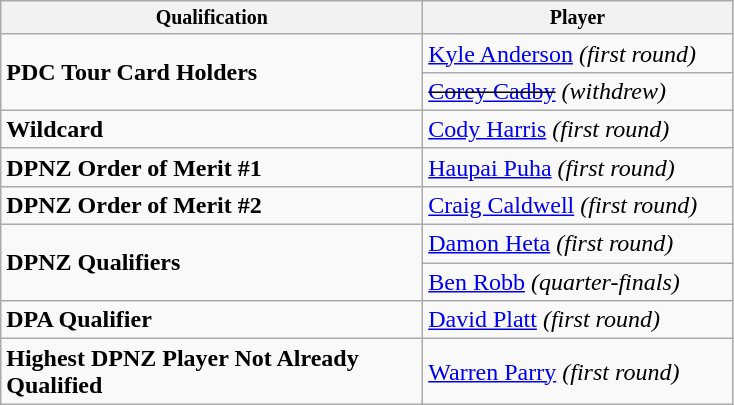<table class="wikitable">
<tr style="font-size:10pt;font-weight:bold">
<th width="275">Qualification</th>
<th width="200">Player</th>
</tr>
<tr>
<td rowspan="2"><strong>PDC Tour Card Holders</strong></td>
<td> <a href='#'>Kyle Anderson</a> <em>(first round)</em></td>
</tr>
<tr>
<td> <s><a href='#'>Corey Cadby</a></s> <em>(withdrew)</em></td>
</tr>
<tr>
<td><strong>Wildcard</strong></td>
<td> <a href='#'>Cody Harris</a> <em>(first round)</em></td>
</tr>
<tr>
<td><strong>DPNZ Order of Merit #1</strong></td>
<td> <a href='#'>Haupai Puha</a> <em>(first round)</em></td>
</tr>
<tr>
<td><strong>DPNZ Order of Merit #2</strong></td>
<td> <a href='#'>Craig Caldwell</a> <em>(first round)</em></td>
</tr>
<tr>
<td rowspan="2"><strong>DPNZ Qualifiers</strong></td>
<td> <a href='#'>Damon Heta</a> <em>(first round)</em></td>
</tr>
<tr>
<td> <a href='#'>Ben Robb</a> <em>(quarter-finals)</em></td>
</tr>
<tr>
<td><strong>DPA Qualifier</strong></td>
<td> <a href='#'>David Platt</a> <em>(first round)</em></td>
</tr>
<tr>
<td><strong>Highest DPNZ Player Not Already Qualified</strong></td>
<td> <a href='#'>Warren Parry</a> <em>(first round)</em></td>
</tr>
</table>
